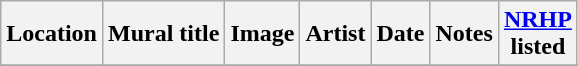<table class="wikitable sortable">
<tr>
<th>Location</th>
<th>Mural title</th>
<th>Image</th>
<th>Artist</th>
<th>Date</th>
<th>Notes</th>
<th><a href='#'>NRHP</a><br>listed</th>
</tr>
<tr>
</tr>
</table>
